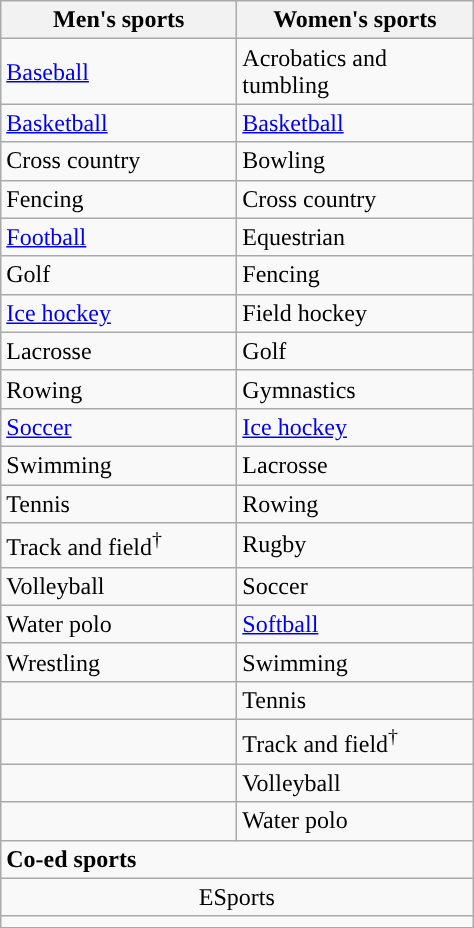<table class="wikitable"; style= "text-align: ">
<tr>
<th width=150px>Men's sports</th>
<th width=150px>Women's sports</th>
</tr>
<tr>
<td><a href='#'>Baseball</a></td>
<td>Acrobatics and tumbling</td>
</tr>
<tr>
<td><a href='#'>Basketball</a></td>
<td><a href='#'>Basketball</a></td>
</tr>
<tr>
<td>Cross country</td>
<td>Bowling</td>
</tr>
<tr>
<td>Fencing</td>
<td>Cross country</td>
</tr>
<tr>
<td><a href='#'>Football</a></td>
<td>Equestrian</td>
</tr>
<tr>
<td>Golf</td>
<td>Fencing</td>
</tr>
<tr>
<td><a href='#'>Ice hockey</a></td>
<td>Field hockey</td>
</tr>
<tr>
<td>Lacrosse</td>
<td>Golf</td>
</tr>
<tr>
<td>Rowing</td>
<td>Gymnastics</td>
</tr>
<tr>
<td><a href='#'>Soccer</a></td>
<td><a href='#'>Ice hockey</a></td>
</tr>
<tr>
<td>Swimming</td>
<td>Lacrosse</td>
</tr>
<tr>
<td>Tennis</td>
<td>Rowing</td>
</tr>
<tr>
<td>Track and field<sup>†</sup></td>
<td>Rugby</td>
</tr>
<tr>
<td>Volleyball</td>
<td>Soccer</td>
</tr>
<tr>
<td>Water polo</td>
<td><a href='#'>Softball</a></td>
</tr>
<tr>
<td>Wrestling</td>
<td>Swimming</td>
</tr>
<tr>
<td></td>
<td>Tennis</td>
</tr>
<tr>
<td></td>
<td>Track and field<sup>†</sup></td>
</tr>
<tr>
<td></td>
<td>Volleyball</td>
</tr>
<tr>
<td></td>
<td>Water polo</td>
</tr>
<tr>
<td colspan="2"><strong>Co-ed sports</strong></td>
</tr>
<tr style="text-align:center">
<td colspan="2">ESports</td>
</tr>
<tr>
<td colspan="2"></td>
</tr>
</table>
